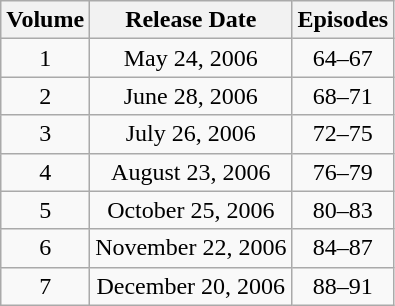<table class="wikitable" style="text-align:center;">
<tr>
<th>Volume</th>
<th>Release Date</th>
<th>Episodes</th>
</tr>
<tr>
<td>1</td>
<td>May 24, 2006</td>
<td>64–67</td>
</tr>
<tr>
<td>2</td>
<td>June 28, 2006</td>
<td>68–71</td>
</tr>
<tr>
<td>3</td>
<td>July 26, 2006</td>
<td>72–75</td>
</tr>
<tr>
<td>4</td>
<td>August 23, 2006</td>
<td>76–79</td>
</tr>
<tr>
<td>5</td>
<td>October 25, 2006</td>
<td>80–83</td>
</tr>
<tr>
<td>6</td>
<td>November 22, 2006</td>
<td>84–87</td>
</tr>
<tr>
<td>7</td>
<td>December 20, 2006</td>
<td>88–91</td>
</tr>
</table>
